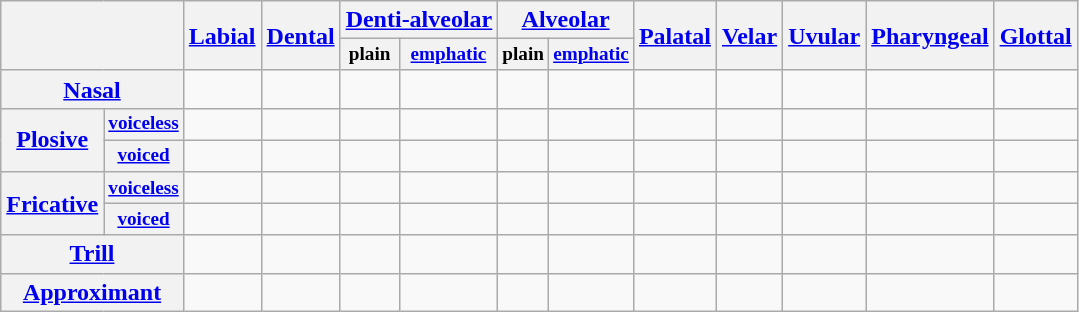<table class="wikitable" style="text-align: center;">
<tr>
<th colspan="2" rowspan="2"></th>
<th rowspan="2"><a href='#'>Labial</a></th>
<th rowspan="2"><a href='#'>Dental</a></th>
<th colspan="2"><a href='#'>Denti-alveolar</a></th>
<th colspan="2"><a href='#'>Alveolar</a></th>
<th rowspan="2"><a href='#'>Palatal</a></th>
<th rowspan="2"><a href='#'>Velar</a></th>
<th rowspan="2"><a href='#'>Uvular</a></th>
<th rowspan="2"><a href='#'>Pharyngeal</a></th>
<th rowspan="2"><a href='#'>Glottal</a></th>
</tr>
<tr style="font-size: 80%;">
<th>plain</th>
<th><a href='#'>emphatic</a></th>
<th>plain</th>
<th><a href='#'>emphatic</a></th>
</tr>
<tr>
<th colspan="2"><a href='#'>Nasal</a></th>
<td></td>
<td></td>
<td></td>
<td></td>
<td></td>
<td></td>
<td></td>
<td></td>
<td></td>
<td></td>
<td></td>
</tr>
<tr>
<th rowspan="2"><a href='#'>Plosive</a></th>
<th style="font-size: 80%;"><a href='#'>voiceless</a></th>
<td></td>
<td></td>
<td></td>
<td></td>
<td></td>
<td></td>
<td></td>
<td></td>
<td></td>
<td></td>
<td></td>
</tr>
<tr>
<th style="font-size: 80%;"><a href='#'>voiced</a></th>
<td></td>
<td></td>
<td></td>
<td></td>
<td></td>
<td></td>
<td></td>
<td></td>
<td></td>
<td></td>
<td></td>
</tr>
<tr>
<th rowspan="2"><a href='#'>Fricative</a></th>
<th style="font-size: 80%;"><a href='#'>voiceless</a></th>
<td></td>
<td></td>
<td></td>
<td></td>
<td></td>
<td></td>
<td></td>
<td></td>
<td></td>
<td></td>
<td></td>
</tr>
<tr>
<th style="font-size: 80%;"><a href='#'>voiced</a></th>
<td></td>
<td></td>
<td></td>
<td></td>
<td></td>
<td></td>
<td></td>
<td></td>
<td></td>
<td></td>
<td></td>
</tr>
<tr>
<th colspan="2"><a href='#'>Trill</a></th>
<td></td>
<td></td>
<td></td>
<td></td>
<td></td>
<td></td>
<td></td>
<td></td>
<td></td>
<td></td>
<td></td>
</tr>
<tr>
<th colspan="2"><a href='#'>Approximant</a></th>
<td></td>
<td></td>
<td></td>
<td></td>
<td></td>
<td></td>
<td></td>
<td></td>
<td></td>
<td></td>
<td></td>
</tr>
</table>
